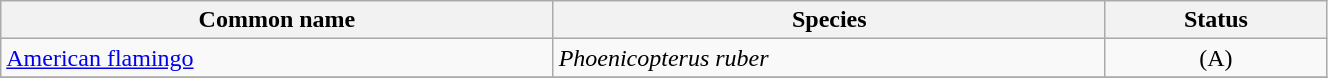<table width=70% class="wikitable">
<tr>
<th width=20%>Common name</th>
<th width=20%>Species</th>
<th width=8%>Status</th>
</tr>
<tr>
<td><a href='#'>American flamingo</a></td>
<td><em>Phoenicopterus ruber</em></td>
<td align=center>(A)</td>
</tr>
<tr>
</tr>
</table>
